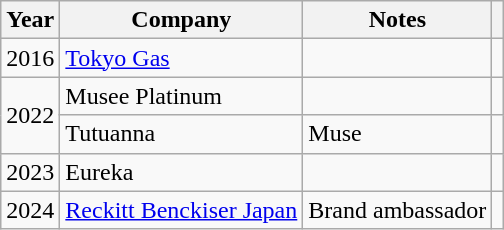<table class="wikitable sortable">
<tr>
<th>Year</th>
<th>Company</th>
<th class="unsortable">Notes</th>
<th class="unsortable"></th>
</tr>
<tr>
<td>2016</td>
<td><a href='#'>Tokyo Gas</a></td>
<td></td>
<td></td>
</tr>
<tr>
<td rowspan="2">2022</td>
<td>Musee Platinum</td>
<td></td>
<td></td>
</tr>
<tr>
<td>Tutuanna</td>
<td>Muse</td>
<td></td>
</tr>
<tr>
<td>2023</td>
<td>Eureka</td>
<td></td>
<td></td>
</tr>
<tr>
<td>2024</td>
<td><a href='#'>Reckitt Benckiser Japan</a></td>
<td>Brand ambassador</td>
<td></td>
</tr>
</table>
